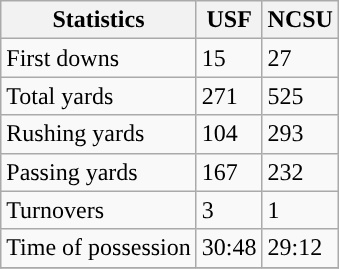<table class="wikitable">
<tr>
<th>Statistics</th>
<th>USF</th>
<th>NCSU</th>
</tr>
<tr>
<td>First downs</td>
<td>15</td>
<td>27</td>
</tr>
<tr>
<td>Total yards</td>
<td>271</td>
<td>525</td>
</tr>
<tr>
<td>Rushing yards</td>
<td>104</td>
<td>293</td>
</tr>
<tr>
<td>Passing yards</td>
<td>167</td>
<td>232</td>
</tr>
<tr>
<td>Turnovers</td>
<td>3</td>
<td>1</td>
</tr>
<tr>
<td>Time of possession</td>
<td>30:48</td>
<td>29:12</td>
</tr>
<tr>
</tr>
</table>
